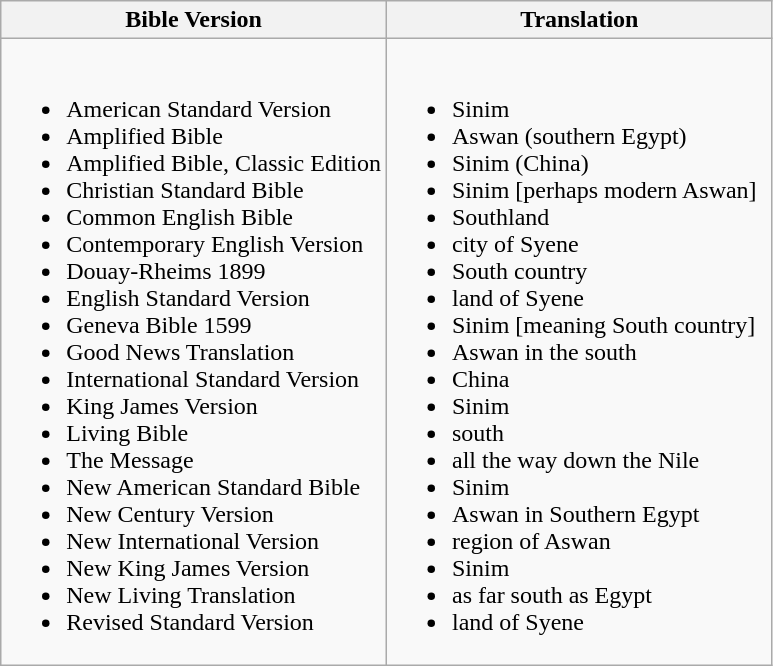<table class=wikitable>
<tr>
<th style="width: 50%;">Bible Version</th>
<th style="width: 50%;">Translation</th>
</tr>
<tr>
<td style="vertical-align:top;"><br><ul><li>American Standard Version</li><li>Amplified Bible</li><li>Amplified Bible, Classic Edition</li><li>Christian Standard Bible</li><li>Common English Bible</li><li>Contemporary English Version</li><li>Douay-Rheims 1899</li><li>English Standard Version</li><li>Geneva Bible 1599</li><li>Good News Translation</li><li>International Standard Version</li><li>King James Version</li><li>Living Bible</li><li>The Message</li><li>New American Standard Bible</li><li>New Century Version</li><li>New International Version</li><li>New King James Version</li><li>New Living Translation</li><li>Revised Standard Version</li></ul></td>
<td style="vertical-align:top;"><br><ul><li>Sinim</li><li>Aswan (southern Egypt)</li><li>Sinim (China)</li><li>Sinim [perhaps modern Aswan]</li><li>Southland</li><li>city of Syene</li><li>South country</li><li>land of Syene</li><li>Sinim [meaning South country]</li><li>Aswan in the south</li><li>China</li><li>Sinim</li><li>south</li><li>all the way down the Nile</li><li>Sinim</li><li>Aswan in Southern Egypt</li><li>region of Aswan</li><li>Sinim</li><li>as far south as Egypt</li><li>land of Syene</li></ul></td>
</tr>
</table>
